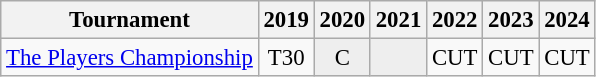<table class="wikitable" style="font-size:95%;text-align:center;">
<tr>
<th>Tournament</th>
<th>2019</th>
<th>2020</th>
<th>2021</th>
<th>2022</th>
<th>2023</th>
<th>2024</th>
</tr>
<tr>
<td align=left><a href='#'>The Players Championship</a></td>
<td>T30</td>
<td style="background:#eeeeee;">C</td>
<td style="background:#eeeeee;"></td>
<td>CUT</td>
<td>CUT</td>
<td>CUT</td>
</tr>
</table>
